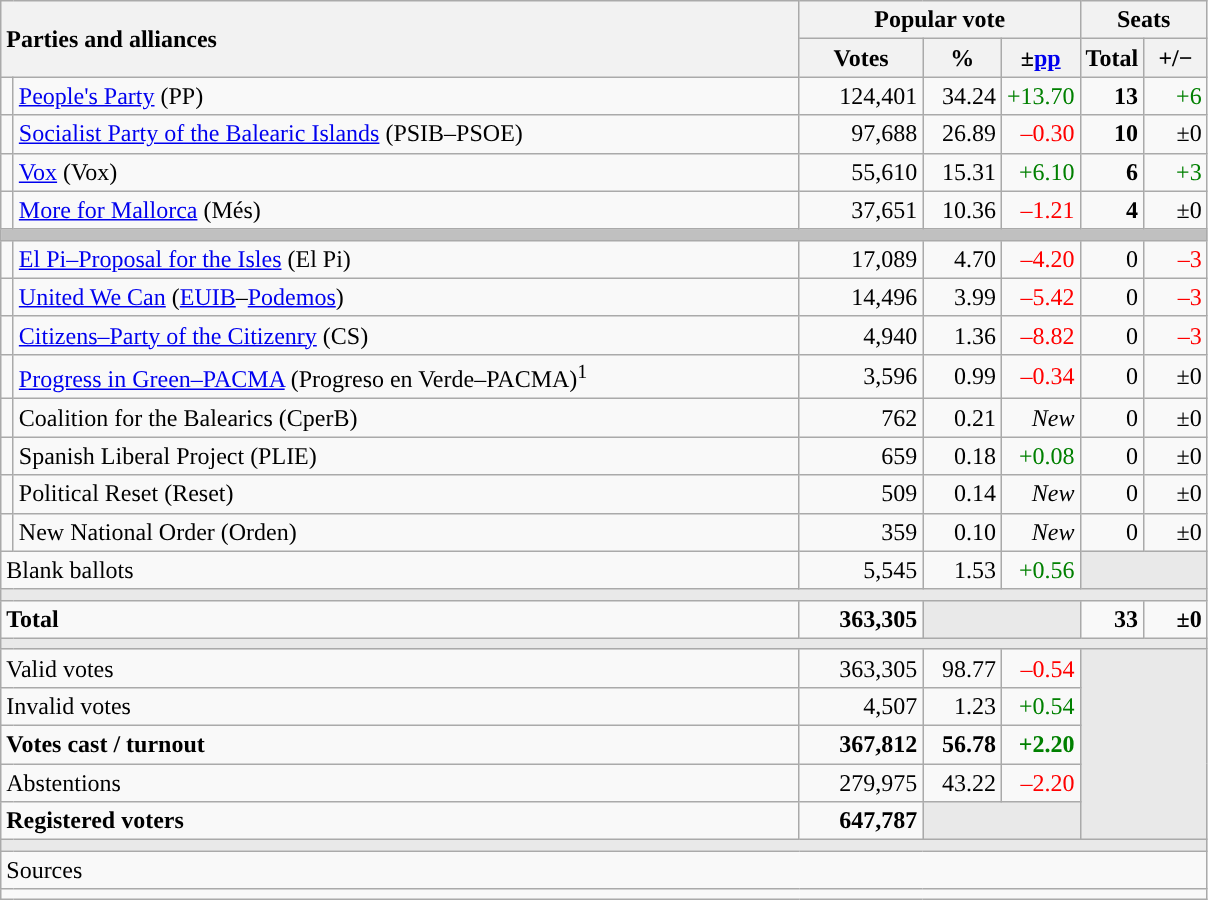<table class="wikitable" style="text-align:right;">
<tr>
<th style="text-align:left;" rowspan="2" colspan="2" width="525">Parties and alliances</th>
<th colspan="3">Popular vote</th>
<th colspan="2">Seats</th>
</tr>
<tr>
<th width="75">Votes</th>
<th width="45">%</th>
<th width="45">±<a href='#'>pp</a></th>
<th width="35">Total</th>
<th width="35">+/−</th>
</tr>
<tr>
<td width="1" style="color:inherit;background:"></td>
<td align="left"><a href='#'>People's Party</a> (PP)</td>
<td>124,401</td>
<td>34.24</td>
<td style="color:green;">+13.70</td>
<td><strong>13</strong></td>
<td style="color:green;">+6</td>
</tr>
<tr>
<td style="color:inherit;background:"></td>
<td align="left"><a href='#'>Socialist Party of the Balearic Islands</a> (PSIB–PSOE)</td>
<td>97,688</td>
<td>26.89</td>
<td style="color:red;">–0.30</td>
<td><strong>10</strong></td>
<td>±0</td>
</tr>
<tr>
<td style="color:inherit;background:"></td>
<td align="left"><a href='#'>Vox</a> (Vox)</td>
<td>55,610</td>
<td>15.31</td>
<td style="color:green;">+6.10</td>
<td><strong>6</strong></td>
<td style="color:green;">+3</td>
</tr>
<tr>
<td style="color:inherit;background:"></td>
<td align="left"><a href='#'>More for Mallorca</a> (Més)</td>
<td>37,651</td>
<td>10.36</td>
<td style="color:red;">–1.21</td>
<td><strong>4</strong></td>
<td>±0</td>
</tr>
<tr>
<td colspan="7" bgcolor="#C0C0C0"></td>
</tr>
<tr>
<td style="color:inherit;background:"></td>
<td align="left"><a href='#'>El Pi–Proposal for the Isles</a> (El Pi)</td>
<td>17,089</td>
<td>4.70</td>
<td style="color:red;">–4.20</td>
<td>0</td>
<td style="color:red;">–3</td>
</tr>
<tr>
<td style="color:inherit;background:"></td>
<td align="left"><a href='#'>United We Can</a> (<a href='#'>EUIB</a>–<a href='#'>Podemos</a>)</td>
<td>14,496</td>
<td>3.99</td>
<td style="color:red;">–5.42</td>
<td>0</td>
<td style="color:red;">–3</td>
</tr>
<tr>
<td style="color:inherit;background:"></td>
<td align="left"><a href='#'>Citizens–Party of the Citizenry</a> (CS)</td>
<td>4,940</td>
<td>1.36</td>
<td style="color:red;">–8.82</td>
<td>0</td>
<td style="color:red;">–3</td>
</tr>
<tr>
<td style="color:inherit;background:"></td>
<td align="left"><a href='#'>Progress in Green–PACMA</a> (Progreso en Verde–PACMA)<sup>1</sup></td>
<td>3,596</td>
<td>0.99</td>
<td style="color:red;">–0.34</td>
<td>0</td>
<td>±0</td>
</tr>
<tr>
<td style="color:inherit;background:"></td>
<td align="left">Coalition for the Balearics (CperB)</td>
<td>762</td>
<td>0.21</td>
<td><em>New</em></td>
<td>0</td>
<td>±0</td>
</tr>
<tr>
<td style="color:inherit;background:"></td>
<td align="left">Spanish Liberal Project (PLIE)</td>
<td>659</td>
<td>0.18</td>
<td style="color:green;">+0.08</td>
<td>0</td>
<td>±0</td>
</tr>
<tr>
<td style="color:inherit;background:"></td>
<td align="left">Political Reset (Reset)</td>
<td>509</td>
<td>0.14</td>
<td><em>New</em></td>
<td>0</td>
<td>±0</td>
</tr>
<tr>
<td style="color:inherit;background:"></td>
<td align="left">New National Order (Orden)</td>
<td>359</td>
<td>0.10</td>
<td><em>New</em></td>
<td>0</td>
<td>±0</td>
</tr>
<tr>
<td align="left" colspan="2">Blank ballots</td>
<td>5,545</td>
<td>1.53</td>
<td style="color:green;">+0.56</td>
<td bgcolor="#E9E9E9" colspan="2"></td>
</tr>
<tr>
<td colspan="7" bgcolor="#E9E9E9"></td>
</tr>
<tr style="font-weight:bold;">
<td align="left" colspan="2">Total</td>
<td>363,305</td>
<td bgcolor="#E9E9E9" colspan="2"></td>
<td>33</td>
<td>±0</td>
</tr>
<tr>
<td colspan="7" bgcolor="#E9E9E9"></td>
</tr>
<tr>
<td align="left" colspan="2">Valid votes</td>
<td>363,305</td>
<td>98.77</td>
<td style="color:red;">–0.54</td>
<td bgcolor="#E9E9E9" colspan="2" rowspan="5"></td>
</tr>
<tr>
<td align="left" colspan="2">Invalid votes</td>
<td>4,507</td>
<td>1.23</td>
<td style="color:green;">+0.54</td>
</tr>
<tr style="font-weight:bold;">
<td align="left" colspan="2">Votes cast / turnout</td>
<td>367,812</td>
<td>56.78</td>
<td style="color:green;">+2.20</td>
</tr>
<tr>
<td align="left" colspan="2">Abstentions</td>
<td>279,975</td>
<td>43.22</td>
<td style="color:red;">–2.20</td>
</tr>
<tr style="font-weight:bold;">
<td align="left" colspan="2">Registered voters</td>
<td>647,787</td>
<td bgcolor="#E9E9E9" colspan="2"></td>
</tr>
<tr>
<td colspan="7" bgcolor="#E9E9E9"></td>
</tr>
<tr>
<td align="left" colspan="7">Sources</td>
</tr>
<tr>
<td colspan="7" style="text-align:left; max-width:790px;"></td>
</tr>
</table>
